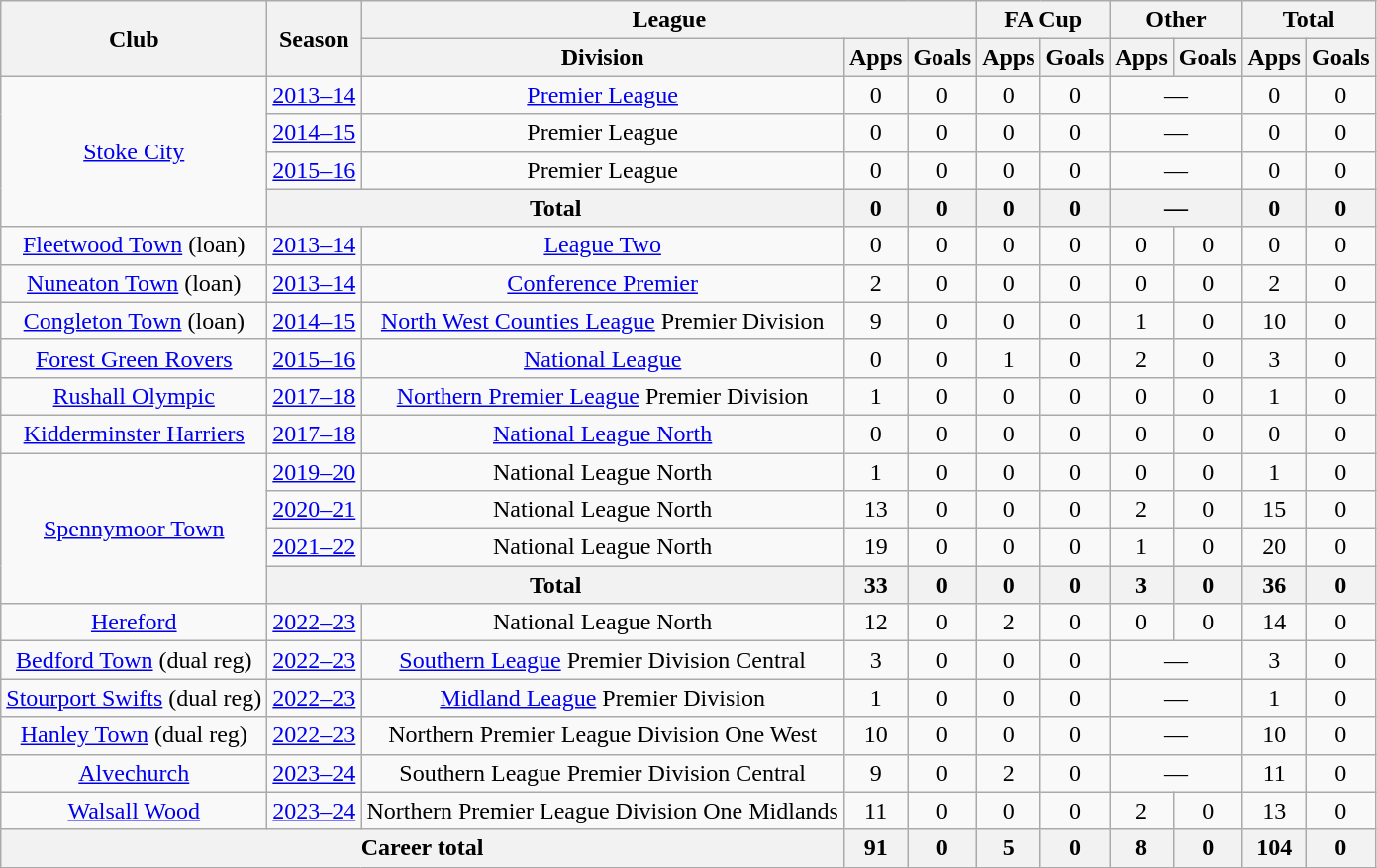<table class="wikitable" style="text-align:center">
<tr>
<th rowspan="2">Club</th>
<th rowspan="2">Season</th>
<th colspan="3">League</th>
<th colspan="2">FA Cup</th>
<th colspan="2">Other</th>
<th colspan="2">Total</th>
</tr>
<tr>
<th>Division</th>
<th>Apps</th>
<th>Goals</th>
<th>Apps</th>
<th>Goals</th>
<th>Apps</th>
<th>Goals</th>
<th>Apps</th>
<th>Goals</th>
</tr>
<tr>
<td rowspan="4"><a href='#'>Stoke City</a></td>
<td><a href='#'>2013–14</a></td>
<td><a href='#'>Premier League</a></td>
<td>0</td>
<td>0</td>
<td>0</td>
<td>0</td>
<td colspan="2">—</td>
<td>0</td>
<td>0</td>
</tr>
<tr>
<td><a href='#'>2014–15</a></td>
<td>Premier League</td>
<td>0</td>
<td>0</td>
<td>0</td>
<td>0</td>
<td colspan="2">—</td>
<td>0</td>
<td>0</td>
</tr>
<tr>
<td><a href='#'>2015–16</a></td>
<td>Premier League</td>
<td>0</td>
<td>0</td>
<td>0</td>
<td>0</td>
<td colspan="2">—</td>
<td>0</td>
<td>0</td>
</tr>
<tr>
<th colspan="2">Total</th>
<th>0</th>
<th>0</th>
<th>0</th>
<th>0</th>
<th colspan="2">—</th>
<th>0</th>
<th>0</th>
</tr>
<tr>
<td><a href='#'>Fleetwood Town</a> (loan)</td>
<td><a href='#'>2013–14</a></td>
<td><a href='#'>League Two</a></td>
<td>0</td>
<td>0</td>
<td>0</td>
<td>0</td>
<td>0</td>
<td>0</td>
<td>0</td>
<td>0</td>
</tr>
<tr>
<td><a href='#'>Nuneaton Town</a> (loan)</td>
<td><a href='#'>2013–14</a></td>
<td><a href='#'>Conference Premier</a></td>
<td>2</td>
<td>0</td>
<td>0</td>
<td>0</td>
<td>0</td>
<td>0</td>
<td>2</td>
<td>0</td>
</tr>
<tr>
<td><a href='#'>Congleton Town</a> (loan)</td>
<td><a href='#'>2014–15</a></td>
<td><a href='#'>North West Counties League</a> Premier Division</td>
<td>9</td>
<td>0</td>
<td>0</td>
<td>0</td>
<td>1</td>
<td>0</td>
<td>10</td>
<td>0</td>
</tr>
<tr>
<td><a href='#'>Forest Green Rovers</a></td>
<td><a href='#'>2015–16</a></td>
<td><a href='#'>National League</a></td>
<td>0</td>
<td>0</td>
<td>1</td>
<td>0</td>
<td>2</td>
<td>0</td>
<td>3</td>
<td>0</td>
</tr>
<tr>
<td><a href='#'>Rushall Olympic</a></td>
<td><a href='#'>2017–18</a></td>
<td><a href='#'>Northern Premier League</a> Premier Division</td>
<td>1</td>
<td>0</td>
<td>0</td>
<td>0</td>
<td>0</td>
<td>0</td>
<td>1</td>
<td>0</td>
</tr>
<tr>
<td><a href='#'>Kidderminster Harriers</a></td>
<td><a href='#'>2017–18</a></td>
<td><a href='#'>National League North</a></td>
<td>0</td>
<td>0</td>
<td>0</td>
<td>0</td>
<td>0</td>
<td>0</td>
<td>0</td>
<td>0</td>
</tr>
<tr>
<td rowspan="4"><a href='#'>Spennymoor Town</a></td>
<td><a href='#'>2019–20</a></td>
<td>National League North</td>
<td>1</td>
<td>0</td>
<td>0</td>
<td>0</td>
<td>0</td>
<td>0</td>
<td>1</td>
<td>0</td>
</tr>
<tr>
<td><a href='#'>2020–21</a></td>
<td>National League North</td>
<td>13</td>
<td>0</td>
<td>0</td>
<td>0</td>
<td>2</td>
<td>0</td>
<td>15</td>
<td>0</td>
</tr>
<tr>
<td><a href='#'>2021–22</a></td>
<td>National League North</td>
<td>19</td>
<td>0</td>
<td>0</td>
<td>0</td>
<td>1</td>
<td>0</td>
<td>20</td>
<td>0</td>
</tr>
<tr>
<th colspan="2">Total</th>
<th>33</th>
<th>0</th>
<th>0</th>
<th>0</th>
<th>3</th>
<th>0</th>
<th>36</th>
<th>0</th>
</tr>
<tr>
<td><a href='#'>Hereford</a></td>
<td><a href='#'>2022–23</a></td>
<td>National League North</td>
<td>12</td>
<td>0</td>
<td>2</td>
<td>0</td>
<td>0</td>
<td>0</td>
<td>14</td>
<td>0</td>
</tr>
<tr>
<td><a href='#'>Bedford Town</a> (dual reg)</td>
<td><a href='#'>2022–23</a></td>
<td><a href='#'>Southern League</a> Premier Division Central</td>
<td>3</td>
<td>0</td>
<td>0</td>
<td>0</td>
<td colspan="2">—</td>
<td>3</td>
<td>0</td>
</tr>
<tr>
<td><a href='#'>Stourport Swifts</a> (dual reg)</td>
<td><a href='#'>2022–23</a></td>
<td><a href='#'>Midland League</a> Premier Division</td>
<td>1</td>
<td>0</td>
<td>0</td>
<td>0</td>
<td colspan="2">—</td>
<td>1</td>
<td>0</td>
</tr>
<tr>
<td><a href='#'>Hanley Town</a> (dual reg)</td>
<td><a href='#'>2022–23</a></td>
<td>Northern Premier League Division One West</td>
<td>10</td>
<td>0</td>
<td>0</td>
<td>0</td>
<td colspan="2">—</td>
<td>10</td>
<td>0</td>
</tr>
<tr>
<td><a href='#'>Alvechurch</a></td>
<td><a href='#'>2023–24</a></td>
<td>Southern League Premier Division Central</td>
<td>9</td>
<td>0</td>
<td>2</td>
<td>0</td>
<td colspan="2">—</td>
<td>11</td>
<td>0</td>
</tr>
<tr>
<td><a href='#'>Walsall Wood</a></td>
<td><a href='#'>2023–24</a></td>
<td>Northern Premier League Division One Midlands</td>
<td>11</td>
<td>0</td>
<td>0</td>
<td>0</td>
<td>2</td>
<td>0</td>
<td>13</td>
<td>0</td>
</tr>
<tr>
<th colspan="3">Career total</th>
<th>91</th>
<th>0</th>
<th>5</th>
<th>0</th>
<th>8</th>
<th>0</th>
<th>104</th>
<th>0</th>
</tr>
</table>
